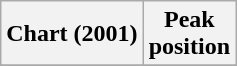<table class="wikitable plainrowheaders">
<tr>
<th scope="col">Chart (2001)</th>
<th scope="col">Peak<br>position</th>
</tr>
<tr>
</tr>
</table>
